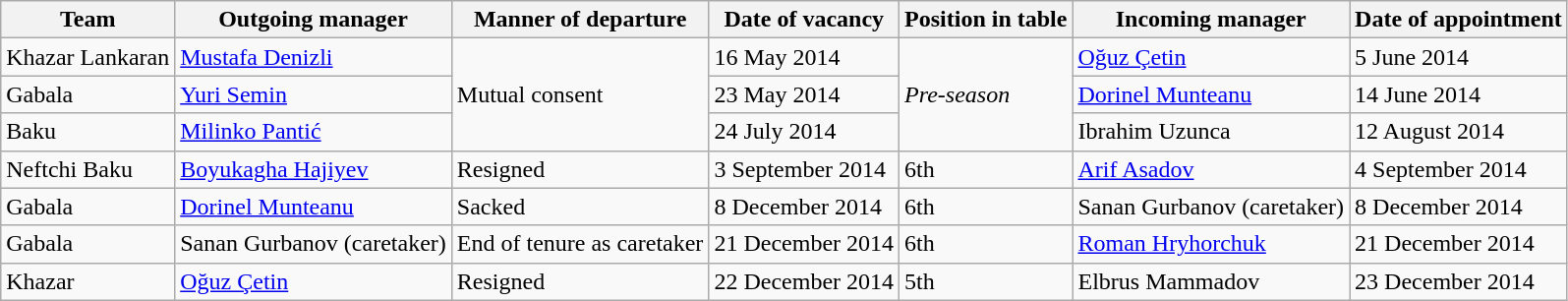<table class="wikitable">
<tr>
<th>Team</th>
<th>Outgoing manager</th>
<th>Manner of departure</th>
<th>Date of vacancy</th>
<th>Position in table</th>
<th>Incoming manager</th>
<th>Date of appointment</th>
</tr>
<tr>
<td>Khazar Lankaran</td>
<td> <a href='#'>Mustafa Denizli</a></td>
<td rowspan=3>Mutual consent</td>
<td>16 May 2014</td>
<td rowspan=3><em>Pre-season</em></td>
<td> <a href='#'>Oğuz Çetin</a></td>
<td>5 June 2014</td>
</tr>
<tr>
<td>Gabala</td>
<td> <a href='#'>Yuri Semin</a></td>
<td>23 May 2014</td>
<td> <a href='#'>Dorinel Munteanu</a></td>
<td>14 June 2014</td>
</tr>
<tr>
<td>Baku</td>
<td> <a href='#'>Milinko Pantić</a></td>
<td>24 July 2014</td>
<td> Ibrahim Uzunca</td>
<td>12 August 2014</td>
</tr>
<tr>
<td>Neftchi Baku</td>
<td> <a href='#'>Boyukagha Hajiyev</a></td>
<td>Resigned</td>
<td>3 September 2014</td>
<td>6th</td>
<td> <a href='#'>Arif Asadov</a></td>
<td>4 September 2014</td>
</tr>
<tr>
<td>Gabala</td>
<td> <a href='#'>Dorinel Munteanu</a></td>
<td>Sacked</td>
<td>8 December 2014</td>
<td>6th</td>
<td> Sanan Gurbanov (caretaker)</td>
<td>8 December 2014</td>
</tr>
<tr>
<td>Gabala</td>
<td> Sanan Gurbanov (caretaker)</td>
<td>End of tenure as caretaker</td>
<td>21 December 2014</td>
<td>6th</td>
<td> <a href='#'>Roman Hryhorchuk</a></td>
<td>21 December 2014</td>
</tr>
<tr>
<td>Khazar</td>
<td> <a href='#'>Oğuz Çetin</a></td>
<td>Resigned</td>
<td>22 December 2014</td>
<td>5th</td>
<td> Elbrus Mammadov</td>
<td>23 December 2014</td>
</tr>
</table>
